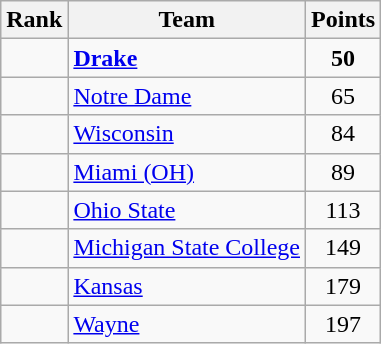<table class="wikitable sortable" style="text-align:center">
<tr>
<th>Rank</th>
<th>Team</th>
<th>Points</th>
</tr>
<tr>
<td></td>
<td align=left><strong><a href='#'>Drake</a></strong></td>
<td><strong>50</strong></td>
</tr>
<tr>
<td></td>
<td align=left><a href='#'>Notre Dame</a></td>
<td>65</td>
</tr>
<tr>
<td></td>
<td align=left><a href='#'>Wisconsin</a></td>
<td>84</td>
</tr>
<tr>
<td></td>
<td align=left><a href='#'>Miami (OH)</a></td>
<td>89</td>
</tr>
<tr>
<td></td>
<td align=left><a href='#'>Ohio State</a></td>
<td>113</td>
</tr>
<tr>
<td></td>
<td align=left><a href='#'>Michigan State College</a></td>
<td>149</td>
</tr>
<tr>
<td></td>
<td align=left><a href='#'>Kansas</a></td>
<td>179</td>
</tr>
<tr>
<td></td>
<td align=left><a href='#'>Wayne</a></td>
<td>197</td>
</tr>
</table>
